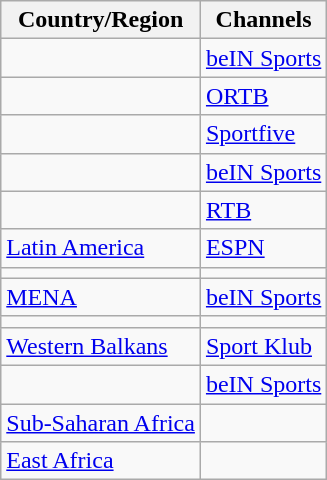<table class="wikitable">
<tr>
<th>Country/Region</th>
<th>Channels</th>
</tr>
<tr>
<td></td>
<td><a href='#'>beIN Sports</a></td>
</tr>
<tr>
<td></td>
<td><a href='#'>ORTB</a></td>
</tr>
<tr>
<td></td>
<td><a href='#'>Sportfive</a></td>
</tr>
<tr>
<td></td>
<td><a href='#'>beIN Sports</a></td>
</tr>
<tr>
<td></td>
<td><a href='#'>RTB</a></td>
</tr>
<tr>
<td><a href='#'>Latin America</a></td>
<td><a href='#'>ESPN</a></td>
</tr>
<tr>
<td></td>
<td></td>
</tr>
<tr>
<td> <a href='#'>MENA</a></td>
<td><a href='#'>beIN Sports</a></td>
</tr>
<tr>
<td></td>
<td></td>
</tr>
<tr>
<td><a href='#'>Western Balkans</a></td>
<td><a href='#'>Sport Klub</a></td>
</tr>
<tr>
<td></td>
<td><a href='#'>beIN Sports</a></td>
</tr>
<tr>
<td><a href='#'>Sub-Saharan Africa</a></td>
<td></td>
</tr>
<tr>
<td><a href='#'>East Africa</a></td>
<td></td>
</tr>
</table>
